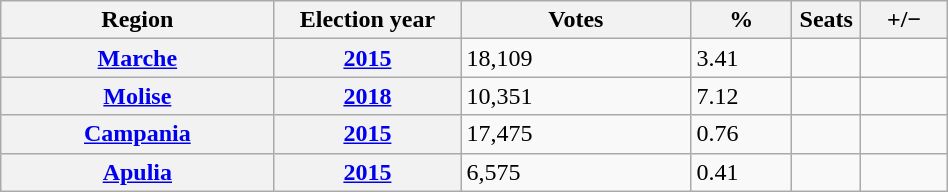<table class="wikitable" style="width:50%; border:1px #AAAAFF solid">
<tr>
<th width="19%">Region</th>
<th width="13%">Election year</th>
<th width="16%">Votes</th>
<th width="7%">%</th>
<th width="1%">Seats</th>
<th width="6%">+/−</th>
</tr>
<tr>
<th><a href='#'>Marche</a></th>
<th><a href='#'>2015</a></th>
<td>18,109</td>
<td>3.41</td>
<td></td>
<td></td>
</tr>
<tr>
<th><a href='#'>Molise</a></th>
<th><a href='#'>2018</a></th>
<td>10,351</td>
<td>7.12</td>
<td></td>
<td></td>
</tr>
<tr>
<th><a href='#'>Campania</a></th>
<th><a href='#'>2015</a></th>
<td>17,475</td>
<td>0.76</td>
<td></td>
<td></td>
</tr>
<tr>
<th><a href='#'>Apulia</a></th>
<th><a href='#'>2015</a></th>
<td>6,575</td>
<td>0.41</td>
<td></td>
<td></td>
</tr>
</table>
